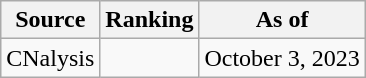<table class="wikitable" style="text-align:center">
<tr>
<th>Source</th>
<th>Ranking</th>
<th>As of</th>
</tr>
<tr>
<td align=left>CNalysis</td>
<td></td>
<td>October 3, 2023</td>
</tr>
</table>
